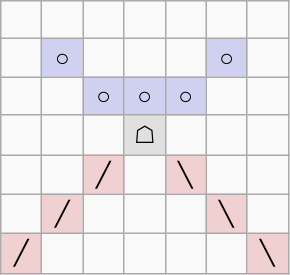<table border="1" class="wikitable">
<tr align=center>
<td width="20"> </td>
<td width="20"> </td>
<td width="20"> </td>
<td width="20"> </td>
<td width="20"> </td>
<td width="20"> </td>
<td width="20"> </td>
</tr>
<tr align=center>
<td> </td>
<td style="background:#d0d0f0;">○</td>
<td> </td>
<td> </td>
<td> </td>
<td style="background:#d0d0f0;">○</td>
<td> </td>
</tr>
<tr align=center>
<td> </td>
<td> </td>
<td style="background:#d0d0f0;">○</td>
<td style="background:#d0d0f0;">○</td>
<td style="background:#d0d0f0;">○</td>
<td> </td>
<td> </td>
</tr>
<tr align=center>
<td> </td>
<td> </td>
<td> </td>
<td style="background:#e0e0e0;">☖</td>
<td> </td>
<td> </td>
<td> </td>
</tr>
<tr align=center>
<td> </td>
<td> </td>
<td style="background:#f0d0d0;">╱</td>
<td> </td>
<td style="background:#f0d0d0;">╲</td>
<td> </td>
<td> </td>
</tr>
<tr align=center>
<td> </td>
<td style="background:#f0d0d0;">╱</td>
<td> </td>
<td> </td>
<td> </td>
<td style="background:#f0d0d0;">╲</td>
<td> </td>
</tr>
<tr align=center>
<td style="background:#f0d0d0;">╱</td>
<td> </td>
<td> </td>
<td> </td>
<td> </td>
<td> </td>
<td style="background:#f0d0d0;">╲</td>
</tr>
</table>
